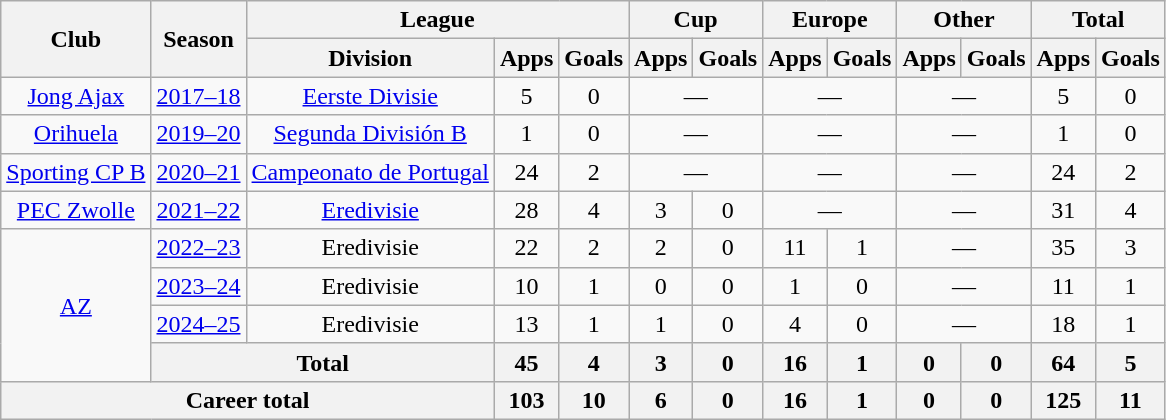<table class="wikitable" style="text-align: center">
<tr>
<th rowspan="2">Club</th>
<th rowspan="2">Season</th>
<th colspan="3">League</th>
<th colspan="2">Cup</th>
<th colspan="2">Europe</th>
<th colspan="2">Other</th>
<th colspan="2">Total</th>
</tr>
<tr>
<th>Division</th>
<th>Apps</th>
<th>Goals</th>
<th>Apps</th>
<th>Goals</th>
<th>Apps</th>
<th>Goals</th>
<th>Apps</th>
<th>Goals</th>
<th>Apps</th>
<th>Goals</th>
</tr>
<tr>
<td><a href='#'>Jong Ajax</a></td>
<td><a href='#'>2017–18</a></td>
<td><a href='#'>Eerste Divisie</a></td>
<td>5</td>
<td>0</td>
<td colspan="2">—</td>
<td colspan="2">—</td>
<td colspan="2">—</td>
<td>5</td>
<td>0</td>
</tr>
<tr>
<td><a href='#'>Orihuela</a></td>
<td><a href='#'>2019–20</a></td>
<td><a href='#'>Segunda División B</a></td>
<td>1</td>
<td>0</td>
<td colspan="2">—</td>
<td colspan="2">—</td>
<td colspan="2">—</td>
<td>1</td>
<td>0</td>
</tr>
<tr>
<td><a href='#'>Sporting CP B</a></td>
<td><a href='#'>2020–21</a></td>
<td><a href='#'>Campeonato de Portugal</a></td>
<td>24</td>
<td>2</td>
<td colspan="2">—</td>
<td colspan="2">—</td>
<td colspan="2">—</td>
<td>24</td>
<td>2</td>
</tr>
<tr>
<td><a href='#'>PEC Zwolle</a></td>
<td><a href='#'>2021–22</a></td>
<td><a href='#'>Eredivisie</a></td>
<td>28</td>
<td>4</td>
<td>3</td>
<td>0</td>
<td colspan="2">—</td>
<td colspan="2">—</td>
<td>31</td>
<td>4</td>
</tr>
<tr>
<td rowspan="4"><a href='#'>AZ</a></td>
<td><a href='#'>2022–23</a></td>
<td>Eredivisie</td>
<td>22</td>
<td>2</td>
<td>2</td>
<td>0</td>
<td>11</td>
<td>1</td>
<td colspan="2">—</td>
<td>35</td>
<td>3</td>
</tr>
<tr>
<td><a href='#'>2023–24</a></td>
<td>Eredivisie</td>
<td>10</td>
<td>1</td>
<td>0</td>
<td>0</td>
<td>1</td>
<td>0</td>
<td colspan="2">—</td>
<td>11</td>
<td>1</td>
</tr>
<tr>
<td><a href='#'>2024–25</a></td>
<td>Eredivisie</td>
<td>13</td>
<td>1</td>
<td>1</td>
<td>0</td>
<td>4</td>
<td>0</td>
<td colspan="2">—</td>
<td>18</td>
<td>1</td>
</tr>
<tr>
<th colspan="2">Total</th>
<th>45</th>
<th>4</th>
<th>3</th>
<th>0</th>
<th>16</th>
<th>1</th>
<th>0</th>
<th>0</th>
<th>64</th>
<th>5</th>
</tr>
<tr>
<th colspan="3">Career total</th>
<th>103</th>
<th>10</th>
<th>6</th>
<th>0</th>
<th>16</th>
<th>1</th>
<th>0</th>
<th>0</th>
<th>125</th>
<th>11</th>
</tr>
</table>
